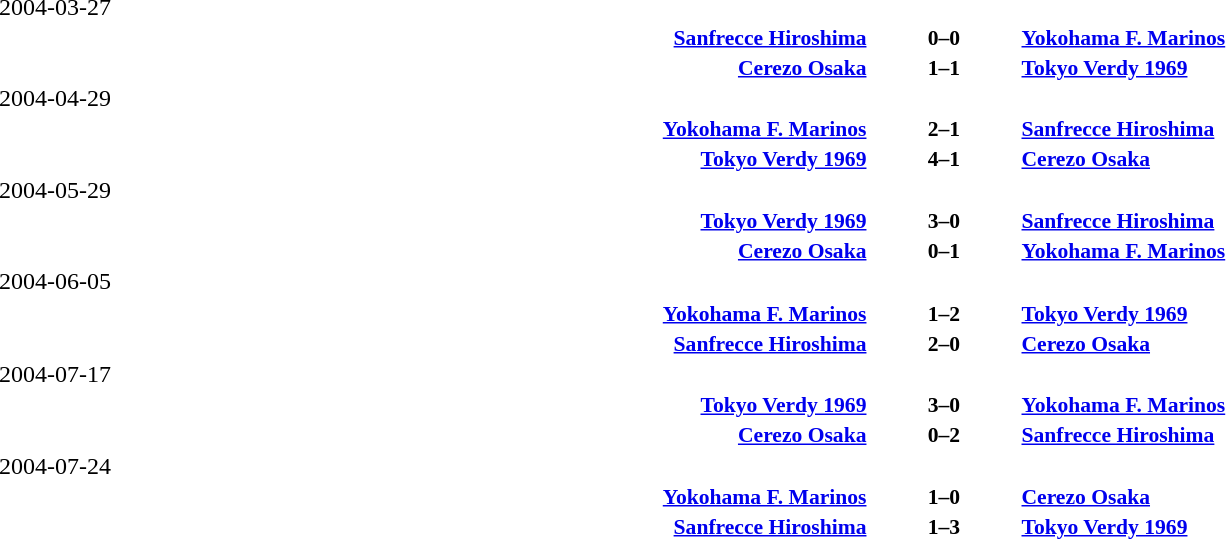<table width=100% cellspacing=1>
<tr>
<th></th>
<th></th>
<th></th>
</tr>
<tr>
<td>2004-03-27</td>
</tr>
<tr style=font-size:90%>
<td align=right><strong><a href='#'>Sanfrecce Hiroshima</a></strong></td>
<td align=center><strong>0–0</strong></td>
<td><strong><a href='#'>Yokohama F. Marinos</a></strong></td>
</tr>
<tr style=font-size:90%>
<td align=right><strong><a href='#'>Cerezo Osaka</a></strong></td>
<td align=center><strong>1–1</strong></td>
<td><strong><a href='#'>Tokyo Verdy 1969</a></strong></td>
</tr>
<tr>
<td>2004-04-29</td>
</tr>
<tr style=font-size:90%>
<td align=right><strong><a href='#'>Yokohama F. Marinos</a></strong></td>
<td align=center><strong>2–1</strong></td>
<td><strong><a href='#'>Sanfrecce Hiroshima</a></strong></td>
</tr>
<tr style=font-size:90%>
<td align=right><strong><a href='#'>Tokyo Verdy 1969</a></strong></td>
<td align=center><strong>4–1</strong></td>
<td><strong><a href='#'>Cerezo Osaka</a></strong></td>
</tr>
<tr>
<td>2004-05-29</td>
</tr>
<tr style=font-size:90%>
<td align=right><strong><a href='#'>Tokyo Verdy 1969</a></strong></td>
<td align=center><strong>3–0</strong></td>
<td><strong><a href='#'>Sanfrecce Hiroshima</a></strong></td>
</tr>
<tr style=font-size:90%>
<td align=right><strong><a href='#'>Cerezo Osaka</a></strong></td>
<td align=center><strong>0–1</strong></td>
<td><strong><a href='#'>Yokohama F. Marinos</a></strong></td>
</tr>
<tr>
<td>2004-06-05</td>
</tr>
<tr style=font-size:90%>
</tr>
<tr style=font-size:90%>
<td align=right><strong><a href='#'>Yokohama F. Marinos</a></strong></td>
<td align=center><strong>1–2</strong></td>
<td><strong><a href='#'>Tokyo Verdy 1969</a></strong></td>
</tr>
<tr style=font-size:90%>
<td align=right><strong><a href='#'>Sanfrecce Hiroshima</a></strong></td>
<td align=center><strong>2–0</strong></td>
<td><strong><a href='#'>Cerezo Osaka</a></strong></td>
</tr>
<tr>
<td>2004-07-17</td>
</tr>
<tr style=font-size:90%>
<td align=right><strong><a href='#'>Tokyo Verdy 1969</a></strong></td>
<td align=center><strong>3–0</strong></td>
<td><strong><a href='#'>Yokohama F. Marinos</a></strong></td>
</tr>
<tr style=font-size:90%>
<td align=right><strong><a href='#'>Cerezo Osaka</a></strong></td>
<td align=center><strong>0–2</strong></td>
<td><strong><a href='#'>Sanfrecce Hiroshima</a></strong></td>
</tr>
<tr>
<td>2004-07-24</td>
</tr>
<tr style=font-size:90%>
<td align=right><strong><a href='#'>Yokohama F. Marinos</a></strong></td>
<td align=center><strong>1–0</strong></td>
<td><strong><a href='#'>Cerezo Osaka</a></strong></td>
</tr>
<tr style=font-size:90%>
<td align=right><strong><a href='#'>Sanfrecce Hiroshima</a></strong></td>
<td align=center><strong>1–3</strong></td>
<td><strong><a href='#'>Tokyo Verdy 1969</a></strong></td>
</tr>
</table>
